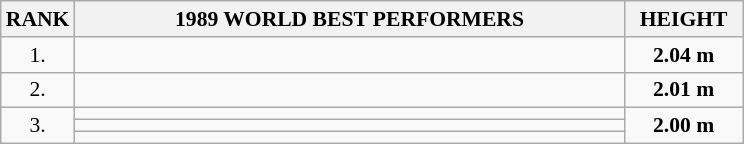<table class="wikitable" style="border-collapse: collapse; font-size: 90%;">
<tr>
<th>RANK</th>
<th align="center" style="width: 25em">1989 WORLD BEST PERFORMERS</th>
<th align="center" style="width: 5em">HEIGHT</th>
</tr>
<tr>
<td align="center">1.</td>
<td></td>
<td align="center"><strong>2.04 m</strong></td>
</tr>
<tr>
<td align="center">2.</td>
<td></td>
<td align="center"><strong>2.01 m</strong></td>
</tr>
<tr>
<td rowspan=3 align="center">3.</td>
<td></td>
<td rowspan=3 align="center"><strong>2.00 m</strong></td>
</tr>
<tr>
<td></td>
</tr>
<tr>
<td></td>
</tr>
</table>
